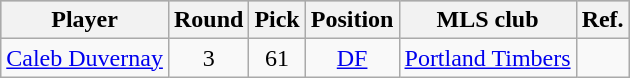<table class="wikitable" style="text-align:center;">
<tr style="background:#C0C0C0;">
<th>Player</th>
<th>Round</th>
<th>Pick</th>
<th>Position</th>
<th>MLS club</th>
<th>Ref.</th>
</tr>
<tr>
<td><a href='#'>Caleb Duvernay</a></td>
<td>3</td>
<td>61</td>
<td><a href='#'>DF</a></td>
<td><a href='#'>Portland Timbers</a></td>
<td></td>
</tr>
</table>
